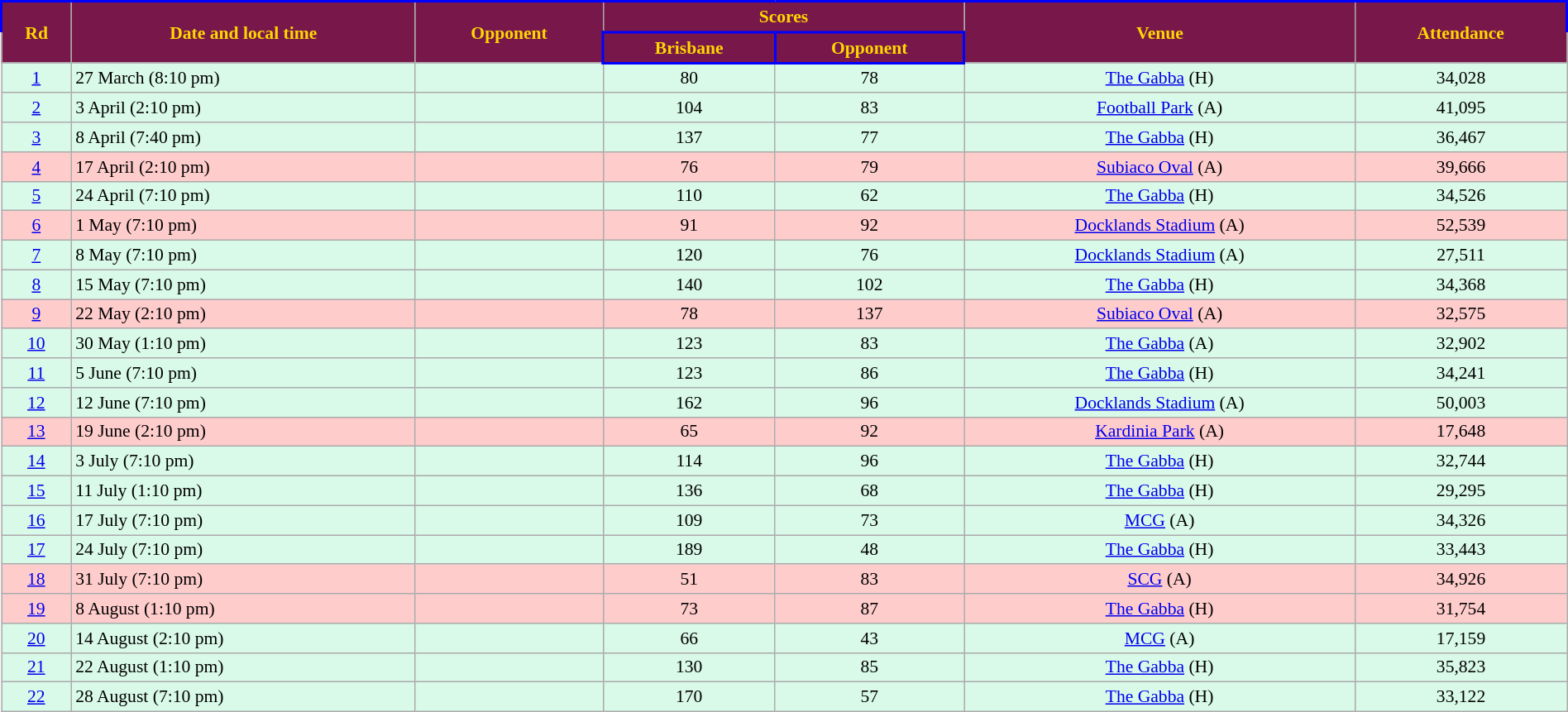<table class="wikitable" style="font-size:90%; text-align:center; width: 100%; margin-left: auto; margin-right: auto;">
<tr style="text-align:center; background:#78184A; color:gold; border: solid blue 2px; font-weight:bold">
<td rowspan=2><strong>Rd</strong></td>
<td rowspan=2><strong>Date and local time</strong></td>
<td rowspan=2><strong>Opponent</strong></td>
<td colspan=2><strong>Scores</strong></td>
<td rowspan=2><strong>Venue</strong></td>
<td rowspan=2><strong>Attendance</strong></td>
</tr>
<tr>
<th style="background:#78184A; color:gold; border: solid blue 2px">Brisbane</th>
<th style="background:#78184A; color:gold; border: solid blue 2px">Opponent</th>
</tr>
<tr style="background:#d9f9e9;">
<td><a href='#'>1</a></td>
<td align=left>27 March (8:10 pm)</td>
<td align=left></td>
<td>80</td>
<td>78</td>
<td><a href='#'>The Gabba</a> (H)</td>
<td>34,028</td>
</tr>
<tr style="background:#d9f9e9;">
<td><a href='#'>2</a></td>
<td align=left>3 April (2:10 pm)</td>
<td align=left></td>
<td>104</td>
<td>83</td>
<td><a href='#'>Football Park</a> (A)</td>
<td>41,095</td>
</tr>
<tr style="background:#d9f9e9;">
<td><a href='#'>3</a></td>
<td align=left>8 April (7:40 pm)</td>
<td align=left></td>
<td>137</td>
<td>77</td>
<td><a href='#'>The Gabba</a> (H)</td>
<td>36,467</td>
</tr>
<tr style="background:#fcc;">
<td><a href='#'>4</a></td>
<td align=left>17 April (2:10 pm)</td>
<td align=left></td>
<td>76</td>
<td>79</td>
<td><a href='#'>Subiaco Oval</a> (A)</td>
<td>39,666</td>
</tr>
<tr style="background:#d9f9e9;">
<td><a href='#'>5</a></td>
<td align=left>24 April (7:10 pm)</td>
<td align=left></td>
<td>110</td>
<td>62</td>
<td><a href='#'>The Gabba</a> (H)</td>
<td>34,526</td>
</tr>
<tr style="background:#fcc;">
<td><a href='#'>6</a></td>
<td align=left>1 May (7:10 pm)</td>
<td align=left></td>
<td>91</td>
<td>92</td>
<td><a href='#'>Docklands Stadium</a> (A)</td>
<td>52,539</td>
</tr>
<tr style="background:#d9f9e9;">
<td><a href='#'>7</a></td>
<td align=left>8 May (7:10 pm)</td>
<td align=left></td>
<td>120</td>
<td>76</td>
<td><a href='#'>Docklands Stadium</a> (A)</td>
<td>27,511</td>
</tr>
<tr style="background:#d9f9e9;">
<td><a href='#'>8</a></td>
<td align=left>15 May (7:10 pm)</td>
<td align=left></td>
<td>140</td>
<td>102</td>
<td><a href='#'>The Gabba</a> (H)</td>
<td>34,368</td>
</tr>
<tr style="background:#fcc;">
<td><a href='#'>9</a></td>
<td align=left>22 May (2:10 pm)</td>
<td align=left></td>
<td>78</td>
<td>137</td>
<td><a href='#'>Subiaco Oval</a> (A)</td>
<td>32,575</td>
</tr>
<tr style="background:#d9f9e9;">
<td><a href='#'>10</a></td>
<td align=left>30 May (1:10 pm)</td>
<td align=left></td>
<td>123</td>
<td>83</td>
<td><a href='#'>The Gabba</a> (A)</td>
<td>32,902</td>
</tr>
<tr style="background:#d9f9e9;">
<td><a href='#'>11</a></td>
<td align=left>5 June (7:10 pm)</td>
<td align=left></td>
<td>123</td>
<td>86</td>
<td><a href='#'>The Gabba</a> (H)</td>
<td>34,241</td>
</tr>
<tr style="background:#d9f9e9;">
<td><a href='#'>12</a></td>
<td align=left>12 June (7:10 pm)</td>
<td align=left></td>
<td>162</td>
<td>96</td>
<td><a href='#'>Docklands Stadium</a> (A)</td>
<td>50,003</td>
</tr>
<tr style="background:#fcc;">
<td><a href='#'>13</a></td>
<td align=left>19 June (2:10 pm)</td>
<td align=left></td>
<td>65</td>
<td>92</td>
<td><a href='#'>Kardinia Park</a> (A)</td>
<td>17,648</td>
</tr>
<tr style="background:#d9f9e9;">
<td><a href='#'>14</a></td>
<td align=left>3 July (7:10 pm)</td>
<td align=left></td>
<td>114</td>
<td>96</td>
<td><a href='#'>The Gabba</a> (H)</td>
<td>32,744</td>
</tr>
<tr style="background:#d9f9e9;">
<td><a href='#'>15</a></td>
<td align=left>11 July (1:10 pm)</td>
<td align=left></td>
<td>136</td>
<td>68</td>
<td><a href='#'>The Gabba</a> (H)</td>
<td>29,295</td>
</tr>
<tr style="background:#d9f9e9;">
<td><a href='#'>16</a></td>
<td align=left>17 July (7:10 pm)</td>
<td align=left></td>
<td>109</td>
<td>73</td>
<td><a href='#'>MCG</a> (A)</td>
<td>34,326</td>
</tr>
<tr style="background:#d9f9e9;">
<td><a href='#'>17</a></td>
<td align=left>24 July (7:10 pm)</td>
<td align=left></td>
<td>189</td>
<td>48</td>
<td><a href='#'>The Gabba</a> (H)</td>
<td>33,443</td>
</tr>
<tr style="background:#fcc;">
<td><a href='#'>18</a></td>
<td align=left>31 July (7:10 pm)</td>
<td align=left></td>
<td>51</td>
<td>83</td>
<td><a href='#'>SCG</a> (A)</td>
<td>34,926</td>
</tr>
<tr style="background:#fcc;">
<td><a href='#'>19</a></td>
<td align=left>8 August (1:10 pm)</td>
<td align=left></td>
<td>73</td>
<td>87</td>
<td><a href='#'>The Gabba</a> (H)</td>
<td>31,754</td>
</tr>
<tr style="background:#d9f9e9;">
<td><a href='#'>20</a></td>
<td align=left>14 August (2:10 pm)</td>
<td align=left></td>
<td>66</td>
<td>43</td>
<td><a href='#'>MCG</a> (A)</td>
<td>17,159</td>
</tr>
<tr style="background:#d9f9e9;">
<td><a href='#'>21</a></td>
<td align=left>22 August (1:10 pm)</td>
<td align=left></td>
<td>130</td>
<td>85</td>
<td><a href='#'>The Gabba</a> (H)</td>
<td>35,823</td>
</tr>
<tr style="background:#d9f9e9;">
<td><a href='#'>22</a></td>
<td align=left>28 August (7:10 pm)</td>
<td align=left></td>
<td>170</td>
<td>57</td>
<td><a href='#'>The Gabba</a> (H)</td>
<td>33,122</td>
</tr>
</table>
